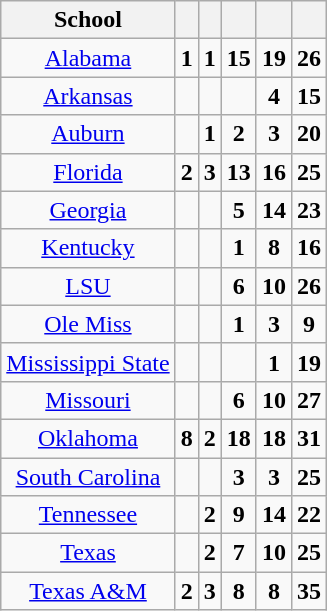<table class="wikitable sortable" style="text-align: center;">
<tr>
<th scope="col">School</th>
<th data-sort-type="number" scope="col"></th>
<th data-sort-type="number" scope="col"></th>
<th data-sort-type="number" scope="col"></th>
<th data-sort-type="number" scope="col"></th>
<th data-sort-type="number" scope="col"></th>
</tr>
<tr>
<td><a href='#'>Alabama</a></td>
<td><strong>1</strong><br></td>
<td><strong>1</strong><br></td>
<td><strong>15</strong><br></td>
<td><strong>19</strong><br></td>
<td><strong>26</strong><br></td>
</tr>
<tr>
<td><a href='#'>Arkansas</a></td>
<td></td>
<td></td>
<td></td>
<td><strong>4</strong><br></td>
<td><strong>15</strong><br></td>
</tr>
<tr>
<td><a href='#'>Auburn</a></td>
<td></td>
<td><strong>1</strong><br></td>
<td><strong>2</strong><br></td>
<td><strong>3</strong><br></td>
<td><strong>20</strong><br></td>
</tr>
<tr>
<td><a href='#'>Florida</a></td>
<td><strong>2</strong><br></td>
<td><strong>3</strong><br></td>
<td><strong>13</strong><br></td>
<td><strong>16</strong><br></td>
<td><strong>25</strong><br></td>
</tr>
<tr>
<td><a href='#'>Georgia</a></td>
<td></td>
<td></td>
<td><strong>5</strong><br></td>
<td><strong>14</strong><br></td>
<td><strong>23</strong><br></td>
</tr>
<tr>
<td><a href='#'>Kentucky</a></td>
<td></td>
<td></td>
<td><strong>1</strong><br></td>
<td><strong>8</strong><br></td>
<td><strong>16</strong><br></td>
</tr>
<tr>
<td><a href='#'>LSU</a></td>
<td></td>
<td></td>
<td><strong>6</strong><br></td>
<td><strong>10</strong><br></td>
<td><strong>26</strong><br></td>
</tr>
<tr>
<td><a href='#'>Ole Miss</a></td>
<td></td>
<td></td>
<td><strong>1</strong><br></td>
<td><strong>3</strong><br></td>
<td><strong>9</strong><br></td>
</tr>
<tr>
<td><a href='#'>Mississippi State</a></td>
<td></td>
<td></td>
<td></td>
<td><strong>1</strong><br></td>
<td><strong>19</strong><br></td>
</tr>
<tr>
<td><a href='#'>Missouri</a></td>
<td></td>
<td></td>
<td><strong>6</strong><br></td>
<td><strong>10</strong><br></td>
<td><strong>27</strong><br></td>
</tr>
<tr>
<td><a href='#'>Oklahoma</a></td>
<td><strong>8</strong><br></td>
<td><strong>2</strong><br></td>
<td><strong>18</strong><br></td>
<td><strong>18</strong><br></td>
<td><strong>31</strong><br></td>
</tr>
<tr>
<td><a href='#'>South Carolina</a></td>
<td></td>
<td></td>
<td><strong>3</strong><br></td>
<td><strong>3</strong><br></td>
<td><strong>25</strong><br></td>
</tr>
<tr>
<td><a href='#'>Tennessee</a></td>
<td></td>
<td><strong>2</strong><br></td>
<td><strong>9</strong><br></td>
<td><strong>14</strong><br></td>
<td><strong>22</strong><br></td>
</tr>
<tr>
<td><a href='#'>Texas</a></td>
<td></td>
<td><strong>2</strong><br></td>
<td><strong>7</strong><br></td>
<td><strong>10</strong><br></td>
<td><strong>25</strong><br></td>
</tr>
<tr>
<td><a href='#'>Texas A&M</a></td>
<td><strong>2</strong><br></td>
<td><strong>3</strong><br></td>
<td><strong>8</strong><br></td>
<td><strong>8</strong><br></td>
<td><strong>35</strong><br></td>
</tr>
</table>
